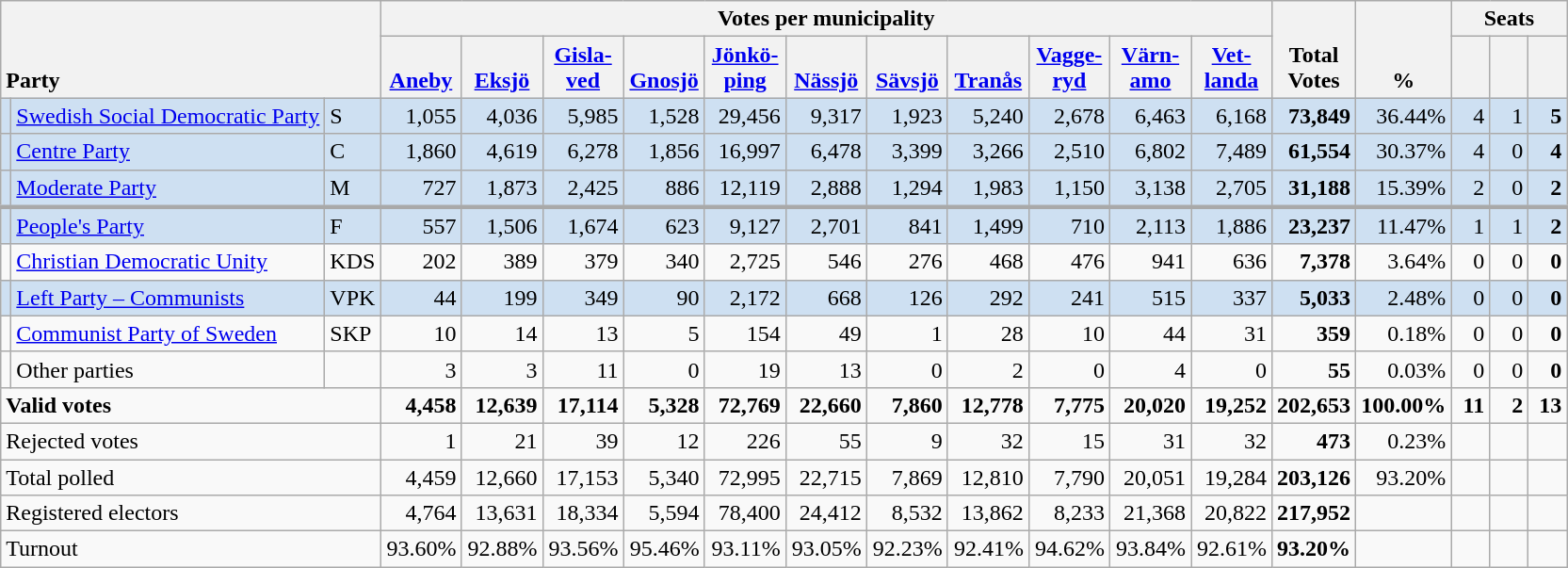<table class="wikitable" border="1" style="text-align:right;">
<tr>
<th style="text-align:left;" valign=bottom rowspan=2 colspan=3>Party</th>
<th colspan=11>Votes per municipality</th>
<th align=center valign=bottom rowspan=2 width="50">Total Votes</th>
<th align=center valign=bottom rowspan=2 width="50">%</th>
<th colspan=3>Seats</th>
</tr>
<tr>
<th align=center valign=bottom width="50"><a href='#'>Aneby</a></th>
<th align=center valign=bottom width="50"><a href='#'>Eksjö</a></th>
<th align=center valign=bottom width="50"><a href='#'>Gisla- ved</a></th>
<th align=center valign=bottom width="50"><a href='#'>Gnosjö</a></th>
<th align=center valign=bottom width="50"><a href='#'>Jönkö- ping</a></th>
<th align=center valign=bottom width="50"><a href='#'>Nässjö</a></th>
<th align=center valign=bottom width="50"><a href='#'>Sävsjö</a></th>
<th align=center valign=bottom width="50"><a href='#'>Tranås</a></th>
<th align=center valign=bottom width="50"><a href='#'>Vagge- ryd</a></th>
<th align=center valign=bottom width="50"><a href='#'>Värn- amo</a></th>
<th align=center valign=bottom width="50"><a href='#'>Vet- landa</a></th>
<th align=center valign=bottom width="20"><small></small></th>
<th align=center valign=bottom width="20"><small><a href='#'></a></small></th>
<th align=center valign=bottom width="20"><small></small></th>
</tr>
<tr style="background:#CEE0F2;">
<td></td>
<td align=left style="white-space: nowrap;"><a href='#'>Swedish Social Democratic Party</a></td>
<td align=left>S</td>
<td>1,055</td>
<td>4,036</td>
<td>5,985</td>
<td>1,528</td>
<td>29,456</td>
<td>9,317</td>
<td>1,923</td>
<td>5,240</td>
<td>2,678</td>
<td>6,463</td>
<td>6,168</td>
<td><strong>73,849</strong></td>
<td>36.44%</td>
<td>4</td>
<td>1</td>
<td><strong>5</strong></td>
</tr>
<tr style="background:#CEE0F2;">
<td></td>
<td align=left><a href='#'>Centre Party</a></td>
<td align=left>C</td>
<td>1,860</td>
<td>4,619</td>
<td>6,278</td>
<td>1,856</td>
<td>16,997</td>
<td>6,478</td>
<td>3,399</td>
<td>3,266</td>
<td>2,510</td>
<td>6,802</td>
<td>7,489</td>
<td><strong>61,554</strong></td>
<td>30.37%</td>
<td>4</td>
<td>0</td>
<td><strong>4</strong></td>
</tr>
<tr style="background:#CEE0F2;">
<td></td>
<td align=left><a href='#'>Moderate Party</a></td>
<td align=left>M</td>
<td>727</td>
<td>1,873</td>
<td>2,425</td>
<td>886</td>
<td>12,119</td>
<td>2,888</td>
<td>1,294</td>
<td>1,983</td>
<td>1,150</td>
<td>3,138</td>
<td>2,705</td>
<td><strong>31,188</strong></td>
<td>15.39%</td>
<td>2</td>
<td>0</td>
<td><strong>2</strong></td>
</tr>
<tr style="background:#CEE0F2; border-top:3px solid darkgray;">
<td></td>
<td align=left><a href='#'>People's Party</a></td>
<td align=left>F</td>
<td>557</td>
<td>1,506</td>
<td>1,674</td>
<td>623</td>
<td>9,127</td>
<td>2,701</td>
<td>841</td>
<td>1,499</td>
<td>710</td>
<td>2,113</td>
<td>1,886</td>
<td><strong>23,237</strong></td>
<td>11.47%</td>
<td>1</td>
<td>1</td>
<td><strong>2</strong></td>
</tr>
<tr>
<td></td>
<td align=left><a href='#'>Christian Democratic Unity</a></td>
<td align=left>KDS</td>
<td>202</td>
<td>389</td>
<td>379</td>
<td>340</td>
<td>2,725</td>
<td>546</td>
<td>276</td>
<td>468</td>
<td>476</td>
<td>941</td>
<td>636</td>
<td><strong>7,378</strong></td>
<td>3.64%</td>
<td>0</td>
<td>0</td>
<td><strong>0</strong></td>
</tr>
<tr style="background:#CEE0F2;">
<td></td>
<td align=left><a href='#'>Left Party – Communists</a></td>
<td align=left>VPK</td>
<td>44</td>
<td>199</td>
<td>349</td>
<td>90</td>
<td>2,172</td>
<td>668</td>
<td>126</td>
<td>292</td>
<td>241</td>
<td>515</td>
<td>337</td>
<td><strong>5,033</strong></td>
<td>2.48%</td>
<td>0</td>
<td>0</td>
<td><strong>0</strong></td>
</tr>
<tr>
<td></td>
<td align=left><a href='#'>Communist Party of Sweden</a></td>
<td align=left>SKP</td>
<td>10</td>
<td>14</td>
<td>13</td>
<td>5</td>
<td>154</td>
<td>49</td>
<td>1</td>
<td>28</td>
<td>10</td>
<td>44</td>
<td>31</td>
<td><strong>359</strong></td>
<td>0.18%</td>
<td>0</td>
<td>0</td>
<td><strong>0</strong></td>
</tr>
<tr>
<td></td>
<td align=left>Other parties</td>
<td></td>
<td>3</td>
<td>3</td>
<td>11</td>
<td>0</td>
<td>19</td>
<td>13</td>
<td>0</td>
<td>2</td>
<td>0</td>
<td>4</td>
<td>0</td>
<td><strong>55</strong></td>
<td>0.03%</td>
<td>0</td>
<td>0</td>
<td><strong>0</strong></td>
</tr>
<tr style="font-weight:bold">
<td align=left colspan=3>Valid votes</td>
<td>4,458</td>
<td>12,639</td>
<td>17,114</td>
<td>5,328</td>
<td>72,769</td>
<td>22,660</td>
<td>7,860</td>
<td>12,778</td>
<td>7,775</td>
<td>20,020</td>
<td>19,252</td>
<td>202,653</td>
<td>100.00%</td>
<td>11</td>
<td>2</td>
<td>13</td>
</tr>
<tr>
<td align=left colspan=3>Rejected votes</td>
<td>1</td>
<td>21</td>
<td>39</td>
<td>12</td>
<td>226</td>
<td>55</td>
<td>9</td>
<td>32</td>
<td>15</td>
<td>31</td>
<td>32</td>
<td><strong>473</strong></td>
<td>0.23%</td>
<td></td>
<td></td>
<td></td>
</tr>
<tr>
<td align=left colspan=3>Total polled</td>
<td>4,459</td>
<td>12,660</td>
<td>17,153</td>
<td>5,340</td>
<td>72,995</td>
<td>22,715</td>
<td>7,869</td>
<td>12,810</td>
<td>7,790</td>
<td>20,051</td>
<td>19,284</td>
<td><strong>203,126</strong></td>
<td>93.20%</td>
<td></td>
<td></td>
<td></td>
</tr>
<tr>
<td align=left colspan=3>Registered electors</td>
<td>4,764</td>
<td>13,631</td>
<td>18,334</td>
<td>5,594</td>
<td>78,400</td>
<td>24,412</td>
<td>8,532</td>
<td>13,862</td>
<td>8,233</td>
<td>21,368</td>
<td>20,822</td>
<td><strong>217,952</strong></td>
<td></td>
<td></td>
<td></td>
<td></td>
</tr>
<tr>
<td align=left colspan=3>Turnout</td>
<td>93.60%</td>
<td>92.88%</td>
<td>93.56%</td>
<td>95.46%</td>
<td>93.11%</td>
<td>93.05%</td>
<td>92.23%</td>
<td>92.41%</td>
<td>94.62%</td>
<td>93.84%</td>
<td>92.61%</td>
<td><strong>93.20%</strong></td>
<td></td>
<td></td>
<td></td>
<td></td>
</tr>
</table>
